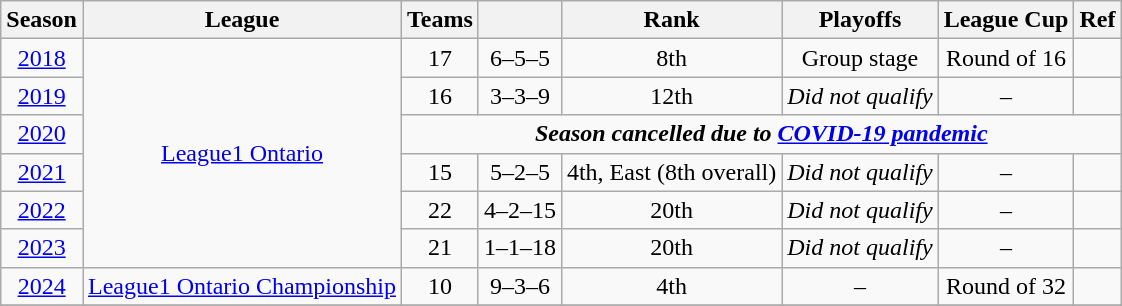<table class="wikitable" style="text-align: center;">
<tr>
<th>Season</th>
<th>League</th>
<th>Teams</th>
<th></th>
<th>Rank</th>
<th>Playoffs</th>
<th>League Cup</th>
<th>Ref</th>
</tr>
<tr>
<td><a href='#'>2018</a></td>
<td rowspan="6"><a href='#'>League1 Ontario</a></td>
<td>17</td>
<td>6–5–5</td>
<td>8th</td>
<td>Group stage</td>
<td>Round of 16</td>
<td></td>
</tr>
<tr>
<td><a href='#'>2019</a></td>
<td>16</td>
<td>3–3–9</td>
<td>12th</td>
<td><em>Did not qualify</em></td>
<td>–</td>
<td></td>
</tr>
<tr>
<td><a href='#'>2020</a></td>
<td colspan="6"><strong><em>Season cancelled due to <a href='#'>COVID-19 pandemic</a></em></strong></td>
</tr>
<tr>
<td><a href='#'>2021</a></td>
<td>15</td>
<td>5–2–5</td>
<td>4th, East (8th overall)</td>
<td><em>Did not qualify</em></td>
<td>–</td>
<td></td>
</tr>
<tr>
<td><a href='#'>2022</a></td>
<td>22</td>
<td>4–2–15</td>
<td>20th</td>
<td><em>Did not qualify</em></td>
<td>–</td>
<td></td>
</tr>
<tr>
<td><a href='#'>2023</a></td>
<td>21</td>
<td>1–1–18</td>
<td>20th</td>
<td><em>Did not qualify</em></td>
<td>–</td>
<td></td>
</tr>
<tr>
<td><a href='#'>2024</a></td>
<td><a href='#'>League1 Ontario Championship</a></td>
<td>10</td>
<td>9–3–6</td>
<td>4th</td>
<td>–</td>
<td>Round of 32</td>
<td></td>
</tr>
<tr>
</tr>
</table>
